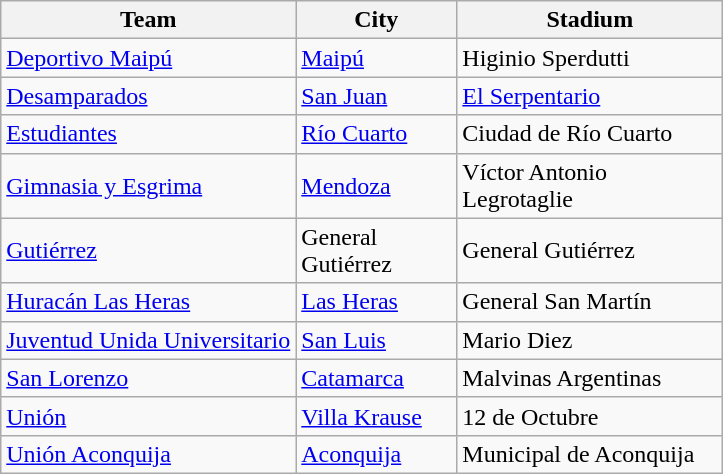<table class="wikitable sortable">
<tr>
<th>Team</th>
<th width=100px>City</th>
<th width=170px>Stadium</th>
</tr>
<tr>
<td> <a href='#'>Deportivo Maipú</a></td>
<td><a href='#'>Maipú</a></td>
<td>Higinio Sperdutti</td>
</tr>
<tr>
<td> <a href='#'>Desamparados</a></td>
<td><a href='#'>San Juan</a></td>
<td><a href='#'>El Serpentario</a></td>
</tr>
<tr>
<td> <a href='#'>Estudiantes</a></td>
<td><a href='#'>Río Cuarto</a></td>
<td>Ciudad de Río Cuarto</td>
</tr>
<tr>
<td> <a href='#'>Gimnasia y Esgrima</a></td>
<td><a href='#'>Mendoza</a></td>
<td>Víctor Antonio Legrotaglie</td>
</tr>
<tr>
<td> <a href='#'>Gutiérrez</a></td>
<td>General Gutiérrez</td>
<td>General Gutiérrez</td>
</tr>
<tr>
<td> <a href='#'>Huracán Las Heras</a></td>
<td><a href='#'>Las Heras</a></td>
<td>General San Martín</td>
</tr>
<tr>
<td> <a href='#'>Juventud Unida Universitario</a></td>
<td><a href='#'>San Luis</a></td>
<td>Mario Diez</td>
</tr>
<tr>
<td> <a href='#'>San Lorenzo</a></td>
<td><a href='#'>Catamarca</a></td>
<td>Malvinas Argentinas</td>
</tr>
<tr>
<td> <a href='#'>Unión</a></td>
<td><a href='#'>Villa Krause</a></td>
<td>12 de Octubre</td>
</tr>
<tr>
<td> <a href='#'>Unión Aconquija</a></td>
<td><a href='#'>Aconquija</a></td>
<td>Municipal de Aconquija</td>
</tr>
</table>
